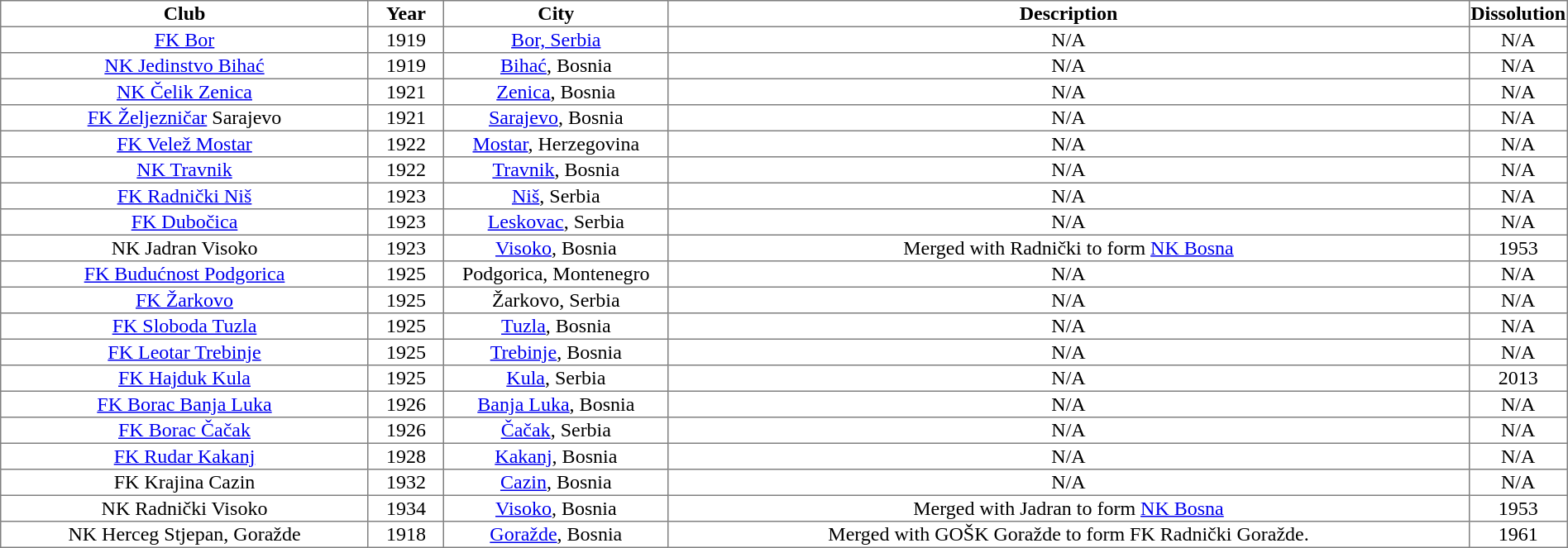<table border=1 cellpadding=1 cellspacing=0 width=100% style="border-collapse:collapse">
<tr align=center>
<th width=25%><strong>Club</strong></th>
<th width=5%><strong>Year</strong></th>
<th width=15%><strong>City</strong></th>
<th width=55%><strong>Description</strong></th>
<th width=5%><strong>Dissolution</strong></th>
</tr>
<tr align=center>
<td><a href='#'>FK Bor</a></td>
<td>1919</td>
<td><a href='#'>Bor, Serbia</a></td>
<td>N/A</td>
<td>N/A</td>
</tr>
<tr align=center>
<td><a href='#'>NK Jedinstvo Bihać</a></td>
<td>1919</td>
<td><a href='#'>Bihać</a>, Bosnia</td>
<td>N/A</td>
<td>N/A</td>
</tr>
<tr align=center>
<td><a href='#'>NK Čelik Zenica</a></td>
<td>1921</td>
<td><a href='#'>Zenica</a>, Bosnia</td>
<td>N/A</td>
<td>N/A</td>
</tr>
<tr align=center>
<td><a href='#'>FK Željezničar</a> Sarajevo</td>
<td>1921</td>
<td><a href='#'>Sarajevo</a>, Bosnia</td>
<td>N/A</td>
<td>N/A</td>
</tr>
<tr align=center>
<td><a href='#'>FK Velež Mostar</a></td>
<td>1922</td>
<td><a href='#'>Mostar</a>, Herzegovina</td>
<td>N/A</td>
<td>N/A</td>
</tr>
<tr align=center>
<td><a href='#'>NK Travnik</a></td>
<td>1922</td>
<td><a href='#'>Travnik</a>, Bosnia</td>
<td>N/A</td>
<td>N/A</td>
</tr>
<tr align=center>
<td><a href='#'>FK Radnički Niš</a></td>
<td>1923</td>
<td><a href='#'>Niš</a>, Serbia</td>
<td>N/A</td>
<td>N/A</td>
</tr>
<tr align=center>
<td><a href='#'>FK Dubočica</a></td>
<td>1923</td>
<td><a href='#'>Leskovac</a>, Serbia</td>
<td>N/A</td>
<td>N/A</td>
</tr>
<tr align=center>
<td>NK Jadran Visoko</td>
<td>1923</td>
<td><a href='#'>Visoko</a>, Bosnia</td>
<td>Merged with Radnički to form <a href='#'>NK Bosna</a></td>
<td>1953</td>
</tr>
<tr align=center>
<td><a href='#'>FK Budućnost Podgorica</a></td>
<td>1925</td>
<td>Podgorica, Montenegro</td>
<td>N/A</td>
<td>N/A</td>
</tr>
<tr align=center>
<td><a href='#'>FK Žarkovo</a></td>
<td>1925</td>
<td>Žarkovo, Serbia</td>
<td>N/A</td>
<td>N/A</td>
</tr>
<tr align=center>
<td><a href='#'>FK Sloboda Tuzla</a></td>
<td>1925</td>
<td><a href='#'>Tuzla</a>, Bosnia</td>
<td>N/A</td>
<td>N/A</td>
</tr>
<tr align=center>
<td><a href='#'>FK Leotar Trebinje</a></td>
<td>1925</td>
<td><a href='#'>Trebinje</a>, Bosnia</td>
<td>N/A</td>
<td>N/A</td>
</tr>
<tr align=center>
<td><a href='#'>FK Hajduk Kula</a></td>
<td>1925</td>
<td><a href='#'>Kula</a>, Serbia</td>
<td>N/A</td>
<td>2013</td>
</tr>
<tr align=center>
<td><a href='#'>FK Borac Banja Luka</a></td>
<td>1926</td>
<td><a href='#'>Banja Luka</a>, Bosnia</td>
<td>N/A</td>
<td>N/A</td>
</tr>
<tr align=center>
<td><a href='#'>FK Borac Čačak</a></td>
<td>1926</td>
<td><a href='#'>Čačak</a>, Serbia</td>
<td>N/A</td>
<td>N/A</td>
</tr>
<tr align=center>
<td><a href='#'>FK Rudar Kakanj</a></td>
<td>1928</td>
<td><a href='#'>Kakanj</a>, Bosnia</td>
<td>N/A</td>
<td>N/A</td>
</tr>
<tr align=center>
<td>FK Krajina Cazin</td>
<td>1932</td>
<td><a href='#'>Cazin</a>, Bosnia</td>
<td>N/A</td>
<td>N/A</td>
</tr>
<tr align=center>
<td>NK Radnički Visoko</td>
<td>1934</td>
<td><a href='#'>Visoko</a>, Bosnia</td>
<td>Merged with Jadran to form <a href='#'>NK Bosna</a></td>
<td>1953</td>
</tr>
<tr align=center>
<td>NK Herceg Stjepan, Goražde</td>
<td>1918</td>
<td><a href='#'>Goražde</a>, Bosnia</td>
<td>Merged with GOŠK Goražde to form FK Radnički Goražde.</td>
<td>1961</td>
</tr>
</table>
